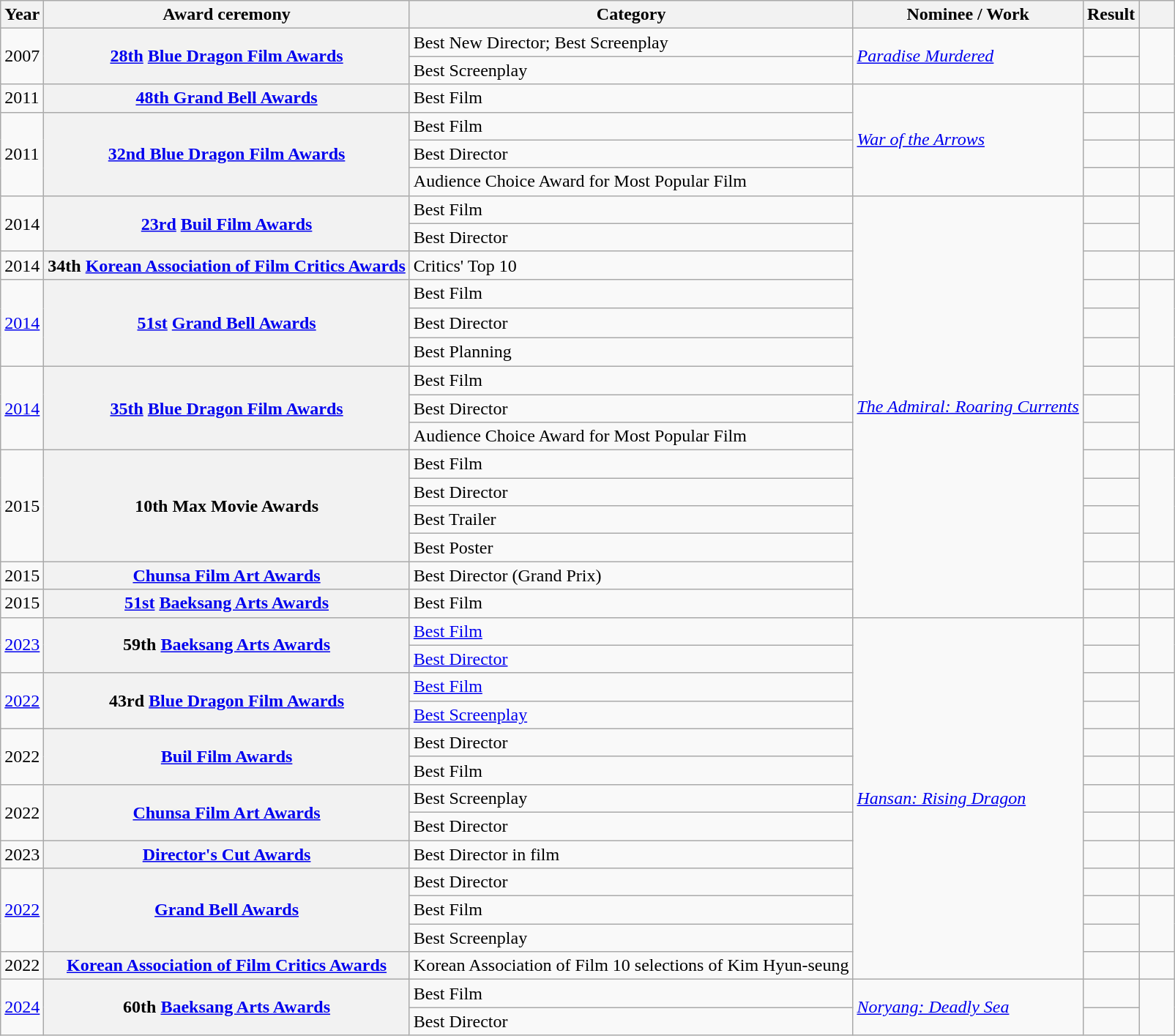<table class="wikitable sortable plainrowheaders">
<tr>
<th scope="col">Year</th>
<th scope="col">Award ceremony</th>
<th scope="col">Category</th>
<th scope="col">Nominee / Work</th>
<th scope="col">Result</th>
<th scope="col" width="25" class="unsortable"></th>
</tr>
<tr>
<td rowspan="2">2007</td>
<th rowspan="2" scope="row"><a href='#'>28th</a> <a href='#'>Blue Dragon Film Awards</a></th>
<td>Best New Director; Best Screenplay</td>
<td rowspan="2"><em><a href='#'>Paradise Murdered</a></em></td>
<td></td>
<td rowspan="2"></td>
</tr>
<tr>
<td>Best Screenplay</td>
<td></td>
</tr>
<tr>
<td>2011</td>
<th scope="row"><a href='#'>48th Grand Bell Awards</a></th>
<td>Best Film</td>
<td rowspan="4"><em><a href='#'>War of the Arrows</a></em></td>
<td></td>
<td></td>
</tr>
<tr>
<td rowspan="3">2011</td>
<th rowspan="3" scope="row"><a href='#'>32nd Blue Dragon Film Awards</a></th>
<td>Best Film</td>
<td></td>
<td></td>
</tr>
<tr>
<td>Best Director</td>
<td></td>
<td></td>
</tr>
<tr>
<td>Audience Choice Award for Most Popular Film</td>
<td></td>
<td></td>
</tr>
<tr>
<td rowspan="2">2014</td>
<th rowspan="2" scope="row"><a href='#'>23rd</a> <a href='#'>Buil Film Awards</a></th>
<td>Best Film</td>
<td rowspan="15"><em><a href='#'>The Admiral: Roaring Currents</a></em></td>
<td></td>
<td rowspan="2"></td>
</tr>
<tr>
<td>Best Director</td>
<td></td>
</tr>
<tr>
<td>2014</td>
<th scope="row">34th <a href='#'>Korean Association of Film Critics Awards</a></th>
<td>Critics' Top 10</td>
<td></td>
<td></td>
</tr>
<tr>
<td rowspan="3"><a href='#'>2014</a></td>
<th rowspan="3" scope="row"><a href='#'>51st</a> <a href='#'>Grand Bell Awards</a></th>
<td>Best Film</td>
<td></td>
<td rowspan="3"><br><br><br><br></td>
</tr>
<tr>
<td>Best Director</td>
<td></td>
</tr>
<tr>
<td>Best Planning</td>
<td></td>
</tr>
<tr>
<td rowspan="3"><a href='#'>2014</a></td>
<th rowspan="3" scope="row"><a href='#'>35th</a> <a href='#'>Blue Dragon Film Awards</a></th>
<td>Best Film</td>
<td></td>
<td rowspan="3"><br></td>
</tr>
<tr>
<td>Best Director</td>
<td></td>
</tr>
<tr>
<td>Audience Choice Award for Most Popular Film</td>
<td></td>
</tr>
<tr>
<td rowspan="4">2015</td>
<th rowspan="4" scope="row">10th Max Movie Awards</th>
<td>Best Film</td>
<td></td>
<td rowspan="4"></td>
</tr>
<tr>
<td>Best Director</td>
<td></td>
</tr>
<tr>
<td>Best Trailer</td>
<td></td>
</tr>
<tr>
<td>Best Poster</td>
<td></td>
</tr>
<tr>
<td>2015</td>
<th scope="row"><a href='#'>Chunsa Film Art Awards</a></th>
<td>Best Director (Grand Prix)</td>
<td></td>
<td></td>
</tr>
<tr>
<td>2015</td>
<th scope="row"><a href='#'>51st</a> <a href='#'>Baeksang Arts Awards</a></th>
<td>Best Film</td>
<td></td>
<td></td>
</tr>
<tr>
<td rowspan="2"><a href='#'>2023</a></td>
<th rowspan="2" scope="row">59th <a href='#'>Baeksang Arts Awards</a></th>
<td><a href='#'>Best Film</a></td>
<td rowspan="13"><em><a href='#'>Hansan: Rising Dragon</a></em></td>
<td></td>
<td rowspan= "2"></td>
</tr>
<tr>
<td><a href='#'>Best Director</a></td>
<td></td>
</tr>
<tr>
<td rowspan="2"><a href='#'>2022</a></td>
<th rowspan="2" scope="row">43rd <a href='#'>Blue Dragon Film Awards</a></th>
<td><a href='#'>Best Film</a></td>
<td></td>
<td rowspan="2"></td>
</tr>
<tr>
<td><a href='#'>Best Screenplay</a></td>
<td></td>
</tr>
<tr>
<td rowspan="2">2022</td>
<th rowspan="2" scope="row"><a href='#'>Buil Film Awards</a></th>
<td>Best Director</td>
<td></td>
<td></td>
</tr>
<tr>
<td>Best Film</td>
<td></td>
<td style="text-align: center"></td>
</tr>
<tr>
<td rowspan="2">2022</td>
<th rowspan="2" scope="row"><a href='#'>Chunsa Film Art Awards</a></th>
<td>Best Screenplay</td>
<td></td>
<td></td>
</tr>
<tr>
<td>Best Director</td>
<td></td>
<td style="text-align:center"></td>
</tr>
<tr>
<td>2023</td>
<th scope="row"><a href='#'>Director's Cut Awards</a></th>
<td>Best Director in film</td>
<td></td>
<td align="center"></td>
</tr>
<tr>
<td rowspan="3"><a href='#'>2022</a></td>
<th rowspan="3" scope="row"><a href='#'>Grand Bell Awards</a></th>
<td>Best Director</td>
<td></td>
<td></td>
</tr>
<tr>
<td>Best Film</td>
<td></td>
<td rowspan="2"></td>
</tr>
<tr>
<td>Best Screenplay</td>
<td></td>
</tr>
<tr>
<td>2022</td>
<th scope="row"><a href='#'>Korean Association of Film Critics Awards</a></th>
<td>Korean Association of Film 10 selections of Kim Hyun-seung</td>
<td></td>
<td></td>
</tr>
<tr>
<td rowspan="2"><a href='#'>2024</a></td>
<th scope="row" rowspan="2">60th <a href='#'>Baeksang Arts Awards</a></th>
<td>Best Film</td>
<td rowspan="2"><em><a href='#'>Noryang: Deadly Sea</a></em></td>
<td></td>
<td rowspan="2"></td>
</tr>
<tr>
<td>Best Director</td>
<td></td>
</tr>
</table>
